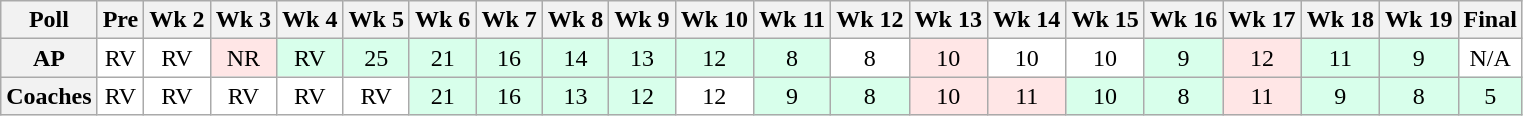<table class="wikitable" style="white-space:nowrap;text-align:center;">
<tr>
<th>Poll</th>
<th>Pre</th>
<th>Wk 2</th>
<th>Wk 3</th>
<th>Wk 4</th>
<th>Wk 5</th>
<th>Wk 6</th>
<th>Wk 7</th>
<th>Wk 8</th>
<th>Wk 9</th>
<th>Wk 10</th>
<th>Wk 11</th>
<th>Wk 12</th>
<th>Wk 13</th>
<th>Wk 14</th>
<th>Wk 15</th>
<th>Wk 16</th>
<th>Wk 17</th>
<th>Wk 18</th>
<th>Wk 19</th>
<th>Final</th>
</tr>
<tr>
<th>AP</th>
<td style="background:#FFF;">RV</td>
<td style="background:#FFF;">RV</td>
<td style="background:#FFE6E6;">NR</td>
<td style="background:#D8FFEB;">RV</td>
<td style="background:#D8FFEB;">25</td>
<td style="background:#D8FFEB;">21</td>
<td style="background:#D8FFEB;">16</td>
<td style="background:#D8FFEB;">14</td>
<td style="background:#D8FFEB;">13</td>
<td style="background:#D8FFEB;">12</td>
<td style="background:#D8FFEB;">8</td>
<td style="background:#FFF;">8</td>
<td style="background:#FFE6E6;">10</td>
<td style="background:#FFF;">10</td>
<td style="background:#FFF;">10</td>
<td style="background:#D8FFEB;">9</td>
<td style="background:#FFE6E6;">12</td>
<td style="background:#D8FFEB;">11</td>
<td style="background:#D8FFEB;">9</td>
<td style="background:#FFF;">N/A</td>
</tr>
<tr>
<th>Coaches</th>
<td style="background:#FFF;">RV</td>
<td style="background:#FFF;">RV</td>
<td style="background:#FFF;">RV</td>
<td style="background:#FFF;">RV</td>
<td style="background:#FFF;">RV</td>
<td style="background:#D8FFEB;">21</td>
<td style="background:#D8FFEB;">16</td>
<td style="background:#D8FFEB;">13</td>
<td style="background:#D8FFEB;">12</td>
<td style="background:#FFF;">12</td>
<td style="background:#D8FFEB;">9</td>
<td style="background:#D8FFEB;">8</td>
<td style="background:#FFE6E6;">10</td>
<td style="background:#FFE6E6;">11</td>
<td style="background:#D8FFEB;">10</td>
<td style="background:#D8FFEB;">8</td>
<td style="background:#FFE6E6;">11</td>
<td style="background:#D8FFEB;">9</td>
<td style="background:#D8FFEB;">8</td>
<td style="background:#D8FFEB;">5</td>
</tr>
</table>
